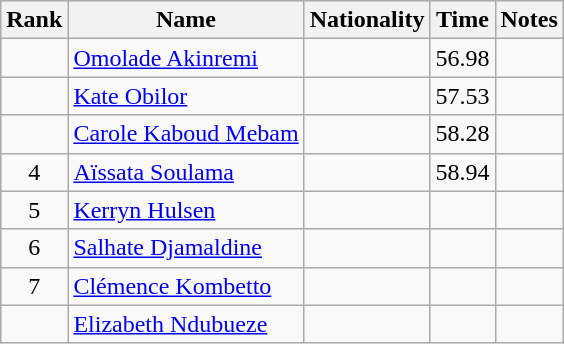<table class="wikitable sortable" style="text-align:center">
<tr>
<th>Rank</th>
<th>Name</th>
<th>Nationality</th>
<th>Time</th>
<th>Notes</th>
</tr>
<tr>
<td></td>
<td align=left><a href='#'>Omolade Akinremi</a></td>
<td align=left></td>
<td>56.98</td>
<td></td>
</tr>
<tr>
<td></td>
<td align=left><a href='#'>Kate Obilor</a></td>
<td align=left></td>
<td>57.53</td>
<td></td>
</tr>
<tr>
<td></td>
<td align=left><a href='#'>Carole Kaboud Mebam</a></td>
<td align=left></td>
<td>58.28</td>
<td></td>
</tr>
<tr>
<td>4</td>
<td align=left><a href='#'>Aïssata Soulama</a></td>
<td align=left></td>
<td>58.94</td>
<td></td>
</tr>
<tr>
<td>5</td>
<td align=left><a href='#'>Kerryn Hulsen</a></td>
<td align=left></td>
<td></td>
<td></td>
</tr>
<tr>
<td>6</td>
<td align=left><a href='#'>Salhate Djamaldine</a></td>
<td align=left></td>
<td></td>
<td></td>
</tr>
<tr>
<td>7</td>
<td align=left><a href='#'>Clémence Kombetto</a></td>
<td align=left></td>
<td></td>
<td></td>
</tr>
<tr>
<td></td>
<td align=left><a href='#'>Elizabeth Ndubueze</a></td>
<td align=left></td>
<td></td>
<td></td>
</tr>
</table>
